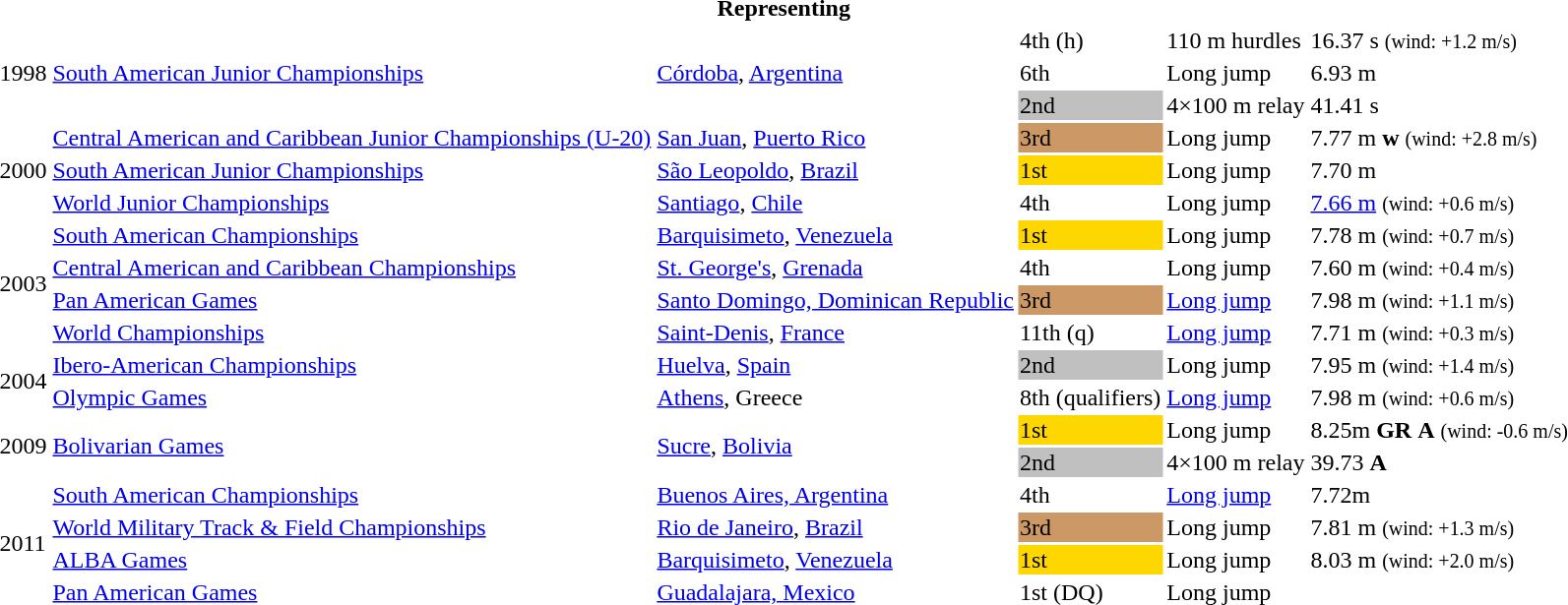<table>
<tr>
<th colspan="6">Representing </th>
</tr>
<tr>
<td rowspan=3>1998</td>
<td rowspan=3><a href='#'>South American Junior Championships</a></td>
<td rowspan=3><a href='#'>Córdoba</a>, <a href='#'>Argentina</a></td>
<td>4th (h)</td>
<td>110 m hurdles</td>
<td>16.37 s <small>(wind: +1.2 m/s)</small></td>
</tr>
<tr>
<td>6th</td>
<td>Long jump</td>
<td>6.93 m</td>
</tr>
<tr>
<td bgcolor=silver>2nd</td>
<td>4×100 m relay</td>
<td>41.41 s</td>
</tr>
<tr>
<td rowspan=3>2000</td>
<td><a href='#'>Central American and Caribbean Junior Championships (U-20)</a></td>
<td><a href='#'>San Juan</a>, <a href='#'>Puerto Rico</a></td>
<td bgcolor=cc9966>3rd</td>
<td>Long jump</td>
<td>7.77 m <strong>w</strong> <small>(wind: +2.8 m/s)</small></td>
</tr>
<tr>
<td><a href='#'>South American Junior Championships</a></td>
<td><a href='#'>São Leopoldo</a>, <a href='#'>Brazil</a></td>
<td bgcolor=gold>1st</td>
<td>Long jump</td>
<td>7.70 m</td>
</tr>
<tr>
<td><a href='#'>World Junior Championships</a></td>
<td><a href='#'>Santiago</a>, <a href='#'>Chile</a></td>
<td>4th</td>
<td>Long jump</td>
<td><a href='#'>7.66 m</a> <small>(wind: +0.6 m/s)</small></td>
</tr>
<tr>
<td rowspan=4>2003</td>
<td><a href='#'>South American Championships</a></td>
<td><a href='#'>Barquisimeto</a>, <a href='#'>Venezuela</a></td>
<td bgcolor=gold>1st</td>
<td>Long jump</td>
<td>7.78 m  <small>(wind: +0.7 m/s)</small></td>
</tr>
<tr>
<td><a href='#'>Central American and Caribbean Championships</a></td>
<td><a href='#'>St. George's</a>, <a href='#'>Grenada</a></td>
<td>4th</td>
<td>Long jump</td>
<td>7.60 m <small>(wind: +0.4 m/s)</small></td>
</tr>
<tr>
<td><a href='#'>Pan American Games</a></td>
<td><a href='#'>Santo Domingo, Dominican Republic</a></td>
<td bgcolor=cc9966>3rd</td>
<td><a href='#'>Long jump</a></td>
<td>7.98 m <small>(wind: +1.1 m/s)</small></td>
</tr>
<tr>
<td><a href='#'>World Championships</a></td>
<td><a href='#'>Saint-Denis</a>, <a href='#'>France</a></td>
<td>11th (q)</td>
<td><a href='#'>Long jump</a></td>
<td>7.71 m <small>(wind: +0.3 m/s)</small></td>
</tr>
<tr>
<td rowspan=2>2004</td>
<td><a href='#'>Ibero-American Championships</a></td>
<td><a href='#'>Huelva</a>, <a href='#'>Spain</a></td>
<td bgcolor=silver>2nd</td>
<td>Long jump</td>
<td>7.95 m <small>(wind: +1.4 m/s)</small></td>
</tr>
<tr>
<td><a href='#'>Olympic Games</a></td>
<td><a href='#'>Athens</a>, Greece</td>
<td>8th (qualifiers)</td>
<td><a href='#'>Long jump</a></td>
<td>7.98 m <small>(wind: +0.6 m/s)</small></td>
</tr>
<tr>
<td rowspan=2>2009</td>
<td rowspan=2><a href='#'>Bolivarian Games</a></td>
<td rowspan=2><a href='#'>Sucre</a>, <a href='#'>Bolivia</a></td>
<td bgcolor=gold>1st</td>
<td>Long jump</td>
<td>8.25m <strong>GR</strong> <strong>A</strong> <small>(wind: -0.6 m/s)</small></td>
</tr>
<tr>
<td bgcolor=silver>2nd</td>
<td>4×100 m relay</td>
<td>39.73 <strong>A</strong></td>
</tr>
<tr>
<td rowspan=4>2011</td>
<td><a href='#'>South American Championships</a></td>
<td><a href='#'>Buenos Aires, Argentina</a></td>
<td>4th</td>
<td><a href='#'>Long jump</a></td>
<td>7.72m</td>
</tr>
<tr>
<td><a href='#'>World Military Track & Field Championships</a></td>
<td><a href='#'>Rio de Janeiro</a>, <a href='#'>Brazil</a></td>
<td bgcolor="cc9966">3rd</td>
<td>Long jump</td>
<td>7.81 m <small>(wind: +1.3 m/s)</small></td>
</tr>
<tr>
<td><a href='#'>ALBA Games</a></td>
<td><a href='#'>Barquisimeto</a>, <a href='#'>Venezuela</a></td>
<td bgcolor=gold>1st</td>
<td>Long jump</td>
<td>8.03 m <small>(wind: +2.0 m/s)</small></td>
</tr>
<tr>
<td><a href='#'>Pan American Games</a></td>
<td><a href='#'>Guadalajara, Mexico</a></td>
<td>1st (DQ)</td>
<td>Long jump</td>
<td></td>
</tr>
</table>
